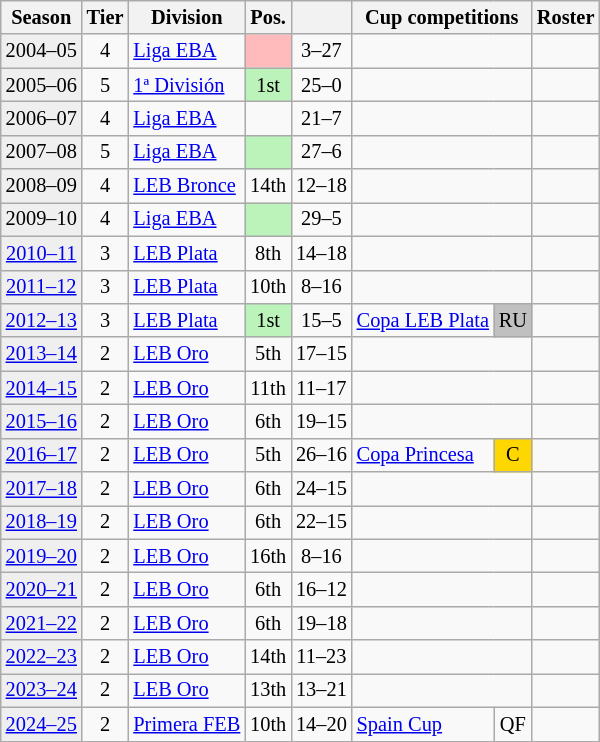<table class="wikitable" style="font-size:85%; text-align:center">
<tr>
<th>Season</th>
<th>Tier</th>
<th>Division</th>
<th>Pos.</th>
<th></th>
<th colspan=2>Cup competitions</th>
<th>Roster</th>
</tr>
<tr>
<td bgcolor=#efefef>2004–05</td>
<td>4</td>
<td align=left><a href='#'>Liga EBA</a></td>
<td bgcolor=#FFBBBB></td>
<td>3–27</td>
<td colspan=2></td>
<td></td>
</tr>
<tr>
<td bgcolor=#efefef>2005–06</td>
<td>5</td>
<td align=left><a href='#'>1ª División</a></td>
<td bgcolor=#BBF3BB>1st</td>
<td>25–0</td>
<td colspan=2></td>
<td></td>
</tr>
<tr>
<td bgcolor=#efefef>2006–07</td>
<td>4</td>
<td align=left><a href='#'>Liga EBA</a></td>
<td></td>
<td>21–7</td>
<td colspan=2></td>
<td></td>
</tr>
<tr>
<td bgcolor=#efefef>2007–08</td>
<td>5</td>
<td align=left><a href='#'>Liga EBA</a></td>
<td bgcolor=#BBF3BB></td>
<td>27–6</td>
<td colspan=2></td>
<td></td>
</tr>
<tr>
<td bgcolor=#efefef>2008–09</td>
<td>4</td>
<td align=left><a href='#'>LEB Bronce</a></td>
<td>14th</td>
<td>12–18</td>
<td colspan=2></td>
<td></td>
</tr>
<tr>
<td bgcolor=#efefef>2009–10</td>
<td>4</td>
<td align=left><a href='#'>Liga EBA</a></td>
<td bgcolor=#BBF3BB></td>
<td>29–5</td>
<td colspan=2></td>
<td></td>
</tr>
<tr>
<td bgcolor=#efefef><a href='#'>2010–11</a></td>
<td>3</td>
<td align=left><a href='#'>LEB Plata</a></td>
<td>8th</td>
<td>14–18</td>
<td colspan=2></td>
<td></td>
</tr>
<tr>
<td bgcolor=#efefef><a href='#'>2011–12</a></td>
<td>3</td>
<td align=left><a href='#'>LEB Plata</a></td>
<td>10th</td>
<td>8–16</td>
<td colspan=2></td>
<td></td>
</tr>
<tr>
<td bgcolor=#efefef><a href='#'>2012–13</a></td>
<td>3</td>
<td align=left><a href='#'>LEB Plata</a></td>
<td bgcolor=#BBF3BB>1st</td>
<td>15–5</td>
<td align=left><a href='#'>Copa LEB Plata</a></td>
<td bgcolor=silver>RU</td>
<td></td>
</tr>
<tr>
<td bgcolor=#efefef><a href='#'>2013–14</a></td>
<td>2</td>
<td align=left><a href='#'>LEB Oro</a></td>
<td>5th</td>
<td>17–15</td>
<td colspan=2></td>
<td></td>
</tr>
<tr>
<td bgcolor=#efefef><a href='#'>2014–15</a></td>
<td>2</td>
<td align=left><a href='#'>LEB Oro</a></td>
<td>11th</td>
<td>11–17</td>
<td colspan=2></td>
<td></td>
</tr>
<tr>
<td bgcolor=#efefef><a href='#'>2015–16</a></td>
<td>2</td>
<td align=left><a href='#'>LEB Oro</a></td>
<td>6th</td>
<td>19–15</td>
<td colspan=2></td>
<td></td>
</tr>
<tr>
<td bgcolor=#efefef><a href='#'>2016–17</a></td>
<td>2</td>
<td align=left><a href='#'>LEB Oro</a></td>
<td>5th</td>
<td>26–16</td>
<td align=left><a href='#'>Copa Princesa</a></td>
<td bgcolor=gold>C</td>
<td></td>
</tr>
<tr>
<td bgcolor=#efefef><a href='#'>2017–18</a></td>
<td>2</td>
<td align=left><a href='#'>LEB Oro</a></td>
<td>6th</td>
<td>24–15</td>
<td colspan=2></td>
<td></td>
</tr>
<tr>
<td bgcolor=#efefef><a href='#'>2018–19</a></td>
<td>2</td>
<td align=left><a href='#'>LEB Oro</a></td>
<td>6th</td>
<td>22–15</td>
<td colspan=2></td>
<td></td>
</tr>
<tr>
<td bgcolor=#efefef><a href='#'>2019–20</a></td>
<td>2</td>
<td align=left><a href='#'>LEB Oro</a></td>
<td>16th</td>
<td>8–16</td>
<td colspan=2></td>
<td></td>
</tr>
<tr>
<td bgcolor=#efefef><a href='#'>2020–21</a></td>
<td>2</td>
<td align=left><a href='#'>LEB Oro</a></td>
<td>6th</td>
<td>16–12</td>
<td colspan=2></td>
<td></td>
</tr>
<tr>
<td bgcolor=#efefef><a href='#'>2021–22</a></td>
<td>2</td>
<td align=left><a href='#'>LEB Oro</a></td>
<td>6th</td>
<td>19–18</td>
<td colspan=2></td>
<td></td>
</tr>
<tr>
<td bgcolor=#efefef><a href='#'>2022–23</a></td>
<td>2</td>
<td align=left><a href='#'>LEB Oro</a></td>
<td>14th</td>
<td>11–23</td>
<td colspan=2></td>
<td></td>
</tr>
<tr>
<td bgcolor=#efefef><a href='#'>2023–24</a></td>
<td>2</td>
<td align=left><a href='#'>LEB Oro</a></td>
<td>13th</td>
<td>13–21</td>
<td colspan=2></td>
<td></td>
</tr>
<tr>
<td bgcolor=#efefef><a href='#'>2024–25</a></td>
<td>2</td>
<td align=left><a href='#'>Primera FEB</a></td>
<td>10th</td>
<td>14–20</td>
<td align=left><a href='#'>Spain Cup</a></td>
<td>QF</td>
<td></td>
</tr>
<tr>
</tr>
</table>
